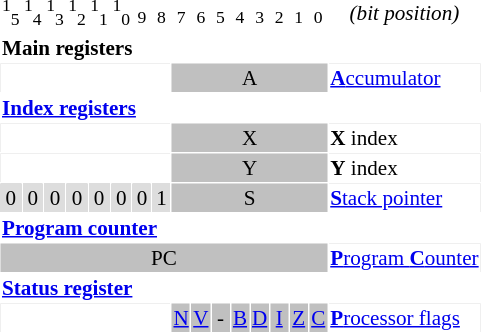<table style="font-size:88%;border-spacing: 1px;">
<tr style="text-align:center;">
<td style="width:10px"><sup>1</sup><sub>5</sub></td>
<td style="width:10px"><sup>1</sup><sub>4</sub></td>
<td style="width:10px"><sup>1</sup><sub>3</sub></td>
<td style="width:10px"><sup>1</sup><sub>2</sub></td>
<td style="width:10px"><sup>1</sup><sub>1</sub></td>
<td style="width:10px"><sup>1</sup><sub>0</sub></td>
<td style="width:10px"><sub>9</sub></td>
<td style="width:10px"><sub>8</sub></td>
<td style="width:10px"><sub>7</sub></td>
<td style="width:10px"><sub>6</sub></td>
<td style="width:10px"><sub>5</sub></td>
<td style="width:10px"><sub>4</sub></td>
<td style="width:10px"><sub>3</sub></td>
<td style="width:10px"><sub>2</sub></td>
<td style="width:10px"><sub>1</sub></td>
<td style="width:10px"><sub>0</sub></td>
<td style="width:auto;"><em>(bit position)</em></td>
</tr>
<tr>
<td colspan="17"><strong>Main registers</strong></td>
</tr>
<tr style="background:silver;color:black">
<td style="text-align:center; background:white" colspan="8"> </td>
<td style="text-align:center;" colspan="8">A</td>
<td style="width:auto; background:white; color:black;"><a href='#'><strong>A</strong>ccumulator</a></td>
</tr>
<tr>
<td colspan="17"><strong><a href='#'>Index registers</a></strong></td>
</tr>
<tr style="background:silver;color:black">
<td style="text-align:center; background:white" colspan="8"> </td>
<td style="text-align:center;" colspan="8">X</td>
<td style="background:white; color:black;"><strong>X</strong> index</td>
</tr>
<tr style="background:silver;color:black">
<td style="text-align:center; background:white" colspan="8"> </td>
<td style="text-align:center;" colspan="8">Y</td>
<td style="background:white; color:black;"><strong>Y</strong> index</td>
</tr>
<tr style="background:silver;color:black">
<td style="text-align:center; background:#DDDDDD">0</td>
<td style="text-align:center; background:#DDDDDD">0</td>
<td style="text-align:center; background:#DDDDDD">0</td>
<td style="text-align:center; background:#DDDDDD">0</td>
<td style="text-align:center; background:#DDDDDD">0</td>
<td style="text-align:center; background:#DDDDDD">0</td>
<td style="text-align:center; background:#DDDDDD">0</td>
<td style="text-align:center; background:#DDDDDD">1</td>
<td style="text-align:center;" colspan="8">S</td>
<td style="background:white; color:black;"><a href='#'><strong>S</strong>tack pointer</a></td>
</tr>
<tr>
<td colspan="17"><strong><a href='#'>Program counter</a></strong></td>
</tr>
<tr style="background:silver;color:black">
<td style="text-align:center;" colspan="16">PC</td>
<td style="background:white; color:black;"><a href='#'><strong>P</strong>rogram <strong>C</strong>ounter</a></td>
</tr>
<tr>
<td colspan="17"><strong><a href='#'>Status register</a></strong></td>
</tr>
<tr style="background:silver;color:black">
<td style="text-align:center; background:white" colspan="8"></td>
<td style="text-align:center;"><a href='#'>N</a></td>
<td style="text-align:center;"><a href='#'>V</a></td>
<td style="text-align:center;">-</td>
<td style="text-align:center;"><a href='#'>B</a></td>
<td style="text-align:center;"><a href='#'>D</a></td>
<td style="text-align:center;"><a href='#'>I</a></td>
<td style="text-align:center;"><a href='#'>Z</a></td>
<td style="text-align:center;"><a href='#'>C</a></td>
<td style="background:white; color:black"><a href='#'><strong>P</strong>rocessor flags</a></td>
</tr>
</table>
